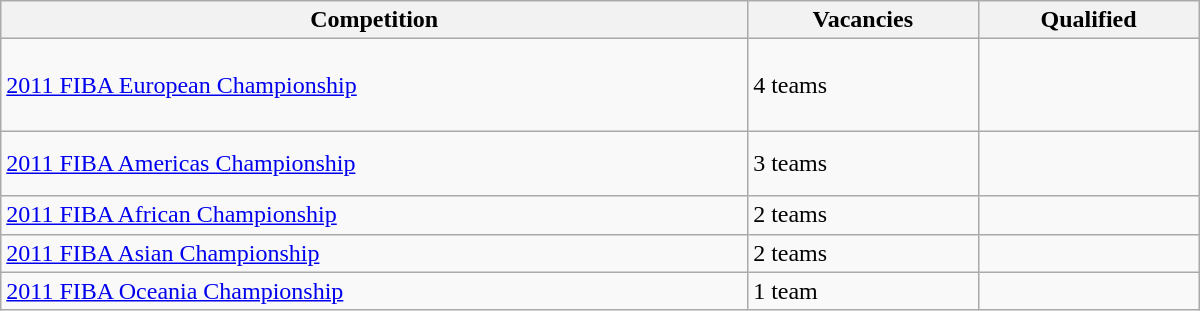<table class="wikitable" width=800>
<tr>
<th>Competition</th>
<th>Vacancies</th>
<th>Qualified</th>
</tr>
<tr>
<td><a href='#'>2011 FIBA European Championship</a></td>
<td>4 teams</td>
<td><br><br><br></td>
</tr>
<tr>
<td><a href='#'>2011 FIBA Americas Championship</a></td>
<td>3 teams</td>
<td><br><br></td>
</tr>
<tr>
<td><a href='#'>2011 FIBA African Championship</a></td>
<td>2 teams</td>
<td><br></td>
</tr>
<tr>
<td><a href='#'>2011 FIBA Asian Championship</a></td>
<td>2 teams</td>
<td>  <br></td>
</tr>
<tr>
<td><a href='#'>2011 FIBA Oceania Championship</a></td>
<td>1 team</td>
<td></td>
</tr>
</table>
